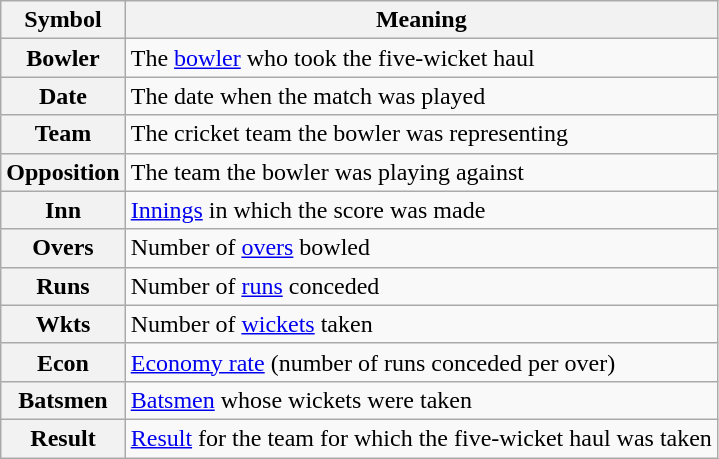<table class="wikitable plainrowheaders">
<tr>
<th scope="col">Symbol</th>
<th scope="col">Meaning</th>
</tr>
<tr>
<th scope="row">Bowler</th>
<td>The <a href='#'>bowler</a> who took the five-wicket haul</td>
</tr>
<tr>
<th scope="row">Date</th>
<td>The date when the match was played</td>
</tr>
<tr>
<th scope="row">Team</th>
<td>The cricket team the bowler was representing</td>
</tr>
<tr>
<th scope="row">Opposition</th>
<td>The team the bowler was playing against</td>
</tr>
<tr>
<th scope="row">Inn</th>
<td><a href='#'>Innings</a> in which the score was made</td>
</tr>
<tr>
<th scope="row">Overs</th>
<td>Number of <a href='#'>overs</a> bowled</td>
</tr>
<tr>
<th scope="row">Runs</th>
<td>Number of <a href='#'>runs</a> conceded</td>
</tr>
<tr>
<th scope="row">Wkts</th>
<td>Number of <a href='#'>wickets</a> taken</td>
</tr>
<tr>
<th scope="row">Econ</th>
<td><a href='#'>Economy rate</a> (number of runs conceded per over)</td>
</tr>
<tr>
<th scope="row">Batsmen</th>
<td><a href='#'>Batsmen</a> whose wickets were taken</td>
</tr>
<tr>
<th scope="row">Result</th>
<td><a href='#'>Result</a> for the team for which the five-wicket haul was taken</td>
</tr>
</table>
